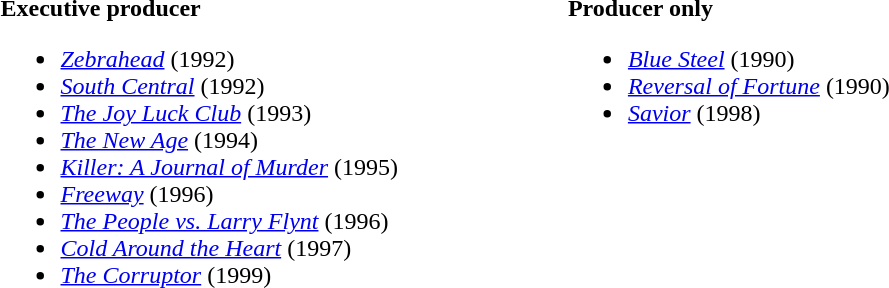<table style="width:100%;">
<tr style="vertical-align:top;">
<td style="width:30%;"><br><strong>Executive producer</strong><ul><li><em><a href='#'>Zebrahead</a></em> (1992)</li><li><em><a href='#'>South Central</a></em> (1992)</li><li><em><a href='#'>The Joy Luck Club</a></em> (1993)</li><li><em><a href='#'>The New Age</a></em> (1994)</li><li><em><a href='#'>Killer: A Journal of Murder</a></em> (1995)</li><li><em><a href='#'>Freeway</a></em> (1996)</li><li><em><a href='#'>The People vs. Larry Flynt</a></em> (1996)</li><li><em><a href='#'>Cold Around the Heart</a></em> (1997)</li><li><em><a href='#'>The Corruptor</a></em> (1999)</li></ul></td>
<td style="width:70%;"><br><strong>Producer only</strong><ul><li><em><a href='#'>Blue Steel</a></em> (1990)</li><li><em><a href='#'>Reversal of Fortune</a></em> (1990)</li><li><em><a href='#'>Savior</a></em> (1998)</li></ul></td>
<td style="width:50%;"></td>
</tr>
</table>
